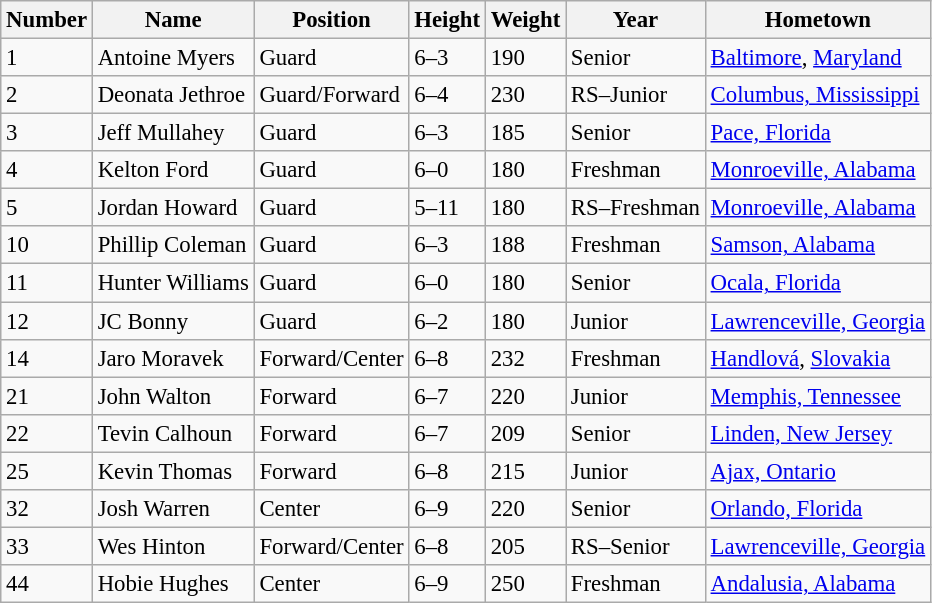<table class="wikitable sortable" style="font-size: 95%;">
<tr>
<th>Number</th>
<th>Name</th>
<th>Position</th>
<th>Height</th>
<th>Weight</th>
<th>Year</th>
<th>Hometown</th>
</tr>
<tr>
<td>1</td>
<td>Antoine Myers</td>
<td>Guard</td>
<td>6–3</td>
<td>190</td>
<td>Senior</td>
<td><a href='#'>Baltimore</a>, <a href='#'>Maryland</a></td>
</tr>
<tr>
<td>2</td>
<td>Deonata Jethroe</td>
<td>Guard/Forward</td>
<td>6–4</td>
<td>230</td>
<td>RS–Junior</td>
<td><a href='#'>Columbus, Mississippi</a></td>
</tr>
<tr>
<td>3</td>
<td>Jeff Mullahey</td>
<td>Guard</td>
<td>6–3</td>
<td>185</td>
<td>Senior</td>
<td><a href='#'>Pace, Florida</a></td>
</tr>
<tr>
<td>4</td>
<td>Kelton Ford</td>
<td>Guard</td>
<td>6–0</td>
<td>180</td>
<td>Freshman</td>
<td><a href='#'>Monroeville, Alabama</a></td>
</tr>
<tr>
<td>5</td>
<td>Jordan Howard</td>
<td>Guard</td>
<td>5–11</td>
<td>180</td>
<td>RS–Freshman</td>
<td><a href='#'>Monroeville, Alabama</a></td>
</tr>
<tr>
<td>10</td>
<td>Phillip Coleman</td>
<td>Guard</td>
<td>6–3</td>
<td>188</td>
<td>Freshman</td>
<td><a href='#'>Samson, Alabama</a></td>
</tr>
<tr>
<td>11</td>
<td>Hunter Williams</td>
<td>Guard</td>
<td>6–0</td>
<td>180</td>
<td>Senior</td>
<td><a href='#'>Ocala, Florida</a></td>
</tr>
<tr>
<td>12</td>
<td>JC Bonny</td>
<td>Guard</td>
<td>6–2</td>
<td>180</td>
<td>Junior</td>
<td><a href='#'>Lawrenceville, Georgia</a></td>
</tr>
<tr>
<td>14</td>
<td>Jaro Moravek</td>
<td>Forward/Center</td>
<td>6–8</td>
<td>232</td>
<td>Freshman</td>
<td><a href='#'>Handlová</a>, <a href='#'>Slovakia</a></td>
</tr>
<tr>
<td>21</td>
<td>John Walton</td>
<td>Forward</td>
<td>6–7</td>
<td>220</td>
<td>Junior</td>
<td><a href='#'>Memphis, Tennessee</a></td>
</tr>
<tr>
<td>22</td>
<td>Tevin Calhoun</td>
<td>Forward</td>
<td>6–7</td>
<td>209</td>
<td>Senior</td>
<td><a href='#'>Linden, New Jersey</a></td>
</tr>
<tr>
<td>25</td>
<td>Kevin Thomas</td>
<td>Forward</td>
<td>6–8</td>
<td>215</td>
<td>Junior</td>
<td><a href='#'>Ajax, Ontario</a></td>
</tr>
<tr>
<td>32</td>
<td>Josh Warren</td>
<td>Center</td>
<td>6–9</td>
<td>220</td>
<td>Senior</td>
<td><a href='#'>Orlando, Florida</a></td>
</tr>
<tr>
<td>33</td>
<td>Wes Hinton</td>
<td>Forward/Center</td>
<td>6–8</td>
<td>205</td>
<td>RS–Senior</td>
<td><a href='#'>Lawrenceville, Georgia</a></td>
</tr>
<tr>
<td>44</td>
<td>Hobie Hughes</td>
<td>Center</td>
<td>6–9</td>
<td>250</td>
<td>Freshman</td>
<td><a href='#'>Andalusia, Alabama</a></td>
</tr>
</table>
